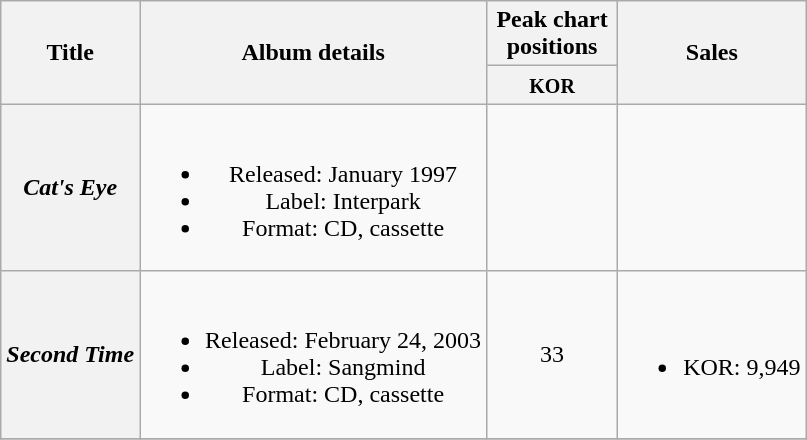<table class="wikitable plainrowheaders" style="text-align:center;">
<tr>
<th scope="col" rowspan="2">Title</th>
<th scope="col" rowspan="2">Album details</th>
<th scope="col" colspan="1" style="width:5em;">Peak chart positions</th>
<th scope="col" rowspan="2">Sales</th>
</tr>
<tr>
<th><small>KOR</small><br></th>
</tr>
<tr>
<th scope="row"><em>Cat's Eye</em></th>
<td><br><ul><li>Released: January 1997</li><li>Label: Interpark</li><li>Format: CD, cassette</li></ul></td>
<td></td>
<td></td>
</tr>
<tr>
<th scope="row"><em>Second Time</em></th>
<td><br><ul><li>Released: February 24, 2003</li><li>Label: Sangmind</li><li>Format: CD, cassette</li></ul></td>
<td>33</td>
<td><br><ul><li>KOR: 9,949</li></ul></td>
</tr>
<tr>
</tr>
</table>
